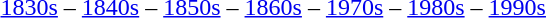<table class="toccolours" align="left">
<tr>
<td><br><a href='#'>1830s</a> –
<a href='#'>1840s</a> –
<a href='#'>1850s</a> –
<a href='#'>1860s</a> –
<a href='#'>1970s</a> –
<a href='#'>1980s</a> –
<a href='#'>1990s</a></td>
</tr>
</table>
